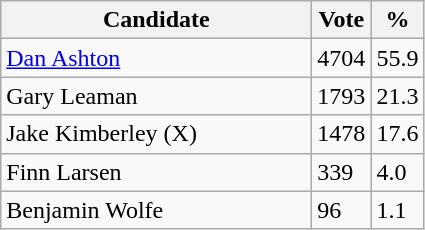<table class="wikitable">
<tr>
<th bgcolor="#DDDDFF" width="200px">Candidate</th>
<th bgcolor="#DDDDFF">Vote</th>
<th bgcolor="#DDDDFF">%</th>
</tr>
<tr>
<td><a href='#'>Dan Ashton</a></td>
<td>4704</td>
<td>55.9</td>
</tr>
<tr>
<td>Gary Leaman</td>
<td>1793</td>
<td>21.3</td>
</tr>
<tr>
<td>Jake Kimberley (X)</td>
<td>1478</td>
<td>17.6</td>
</tr>
<tr>
<td>Finn Larsen</td>
<td>339</td>
<td>4.0</td>
</tr>
<tr>
<td>Benjamin Wolfe</td>
<td>96</td>
<td>1.1</td>
</tr>
</table>
